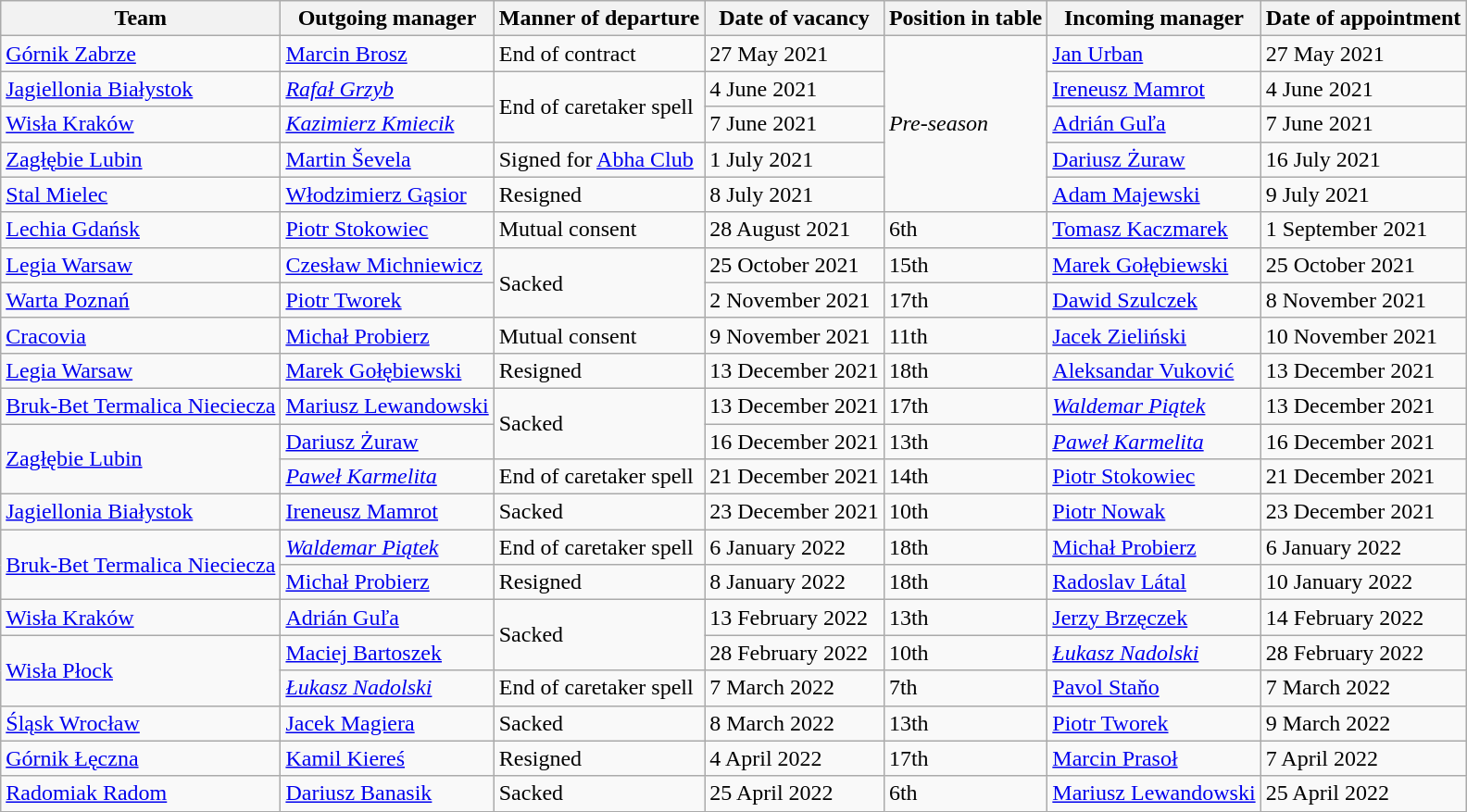<table class="wikitable">
<tr>
<th>Team</th>
<th>Outgoing manager</th>
<th>Manner of departure</th>
<th>Date of vacancy</th>
<th>Position in table</th>
<th>Incoming manager</th>
<th>Date of appointment</th>
</tr>
<tr>
<td><a href='#'>Górnik Zabrze</a></td>
<td> <a href='#'>Marcin Brosz</a></td>
<td>End of contract</td>
<td>27 May 2021</td>
<td rowspan="5"><em>Pre-season</em></td>
<td> <a href='#'>Jan Urban</a></td>
<td>27 May 2021</td>
</tr>
<tr>
<td><a href='#'>Jagiellonia Białystok</a></td>
<td> <em><a href='#'>Rafał Grzyb</a></em></td>
<td rowspan="2">End of caretaker spell</td>
<td>4 June 2021</td>
<td> <a href='#'>Ireneusz Mamrot</a></td>
<td>4 June 2021</td>
</tr>
<tr>
<td><a href='#'>Wisła Kraków</a></td>
<td> <em><a href='#'>Kazimierz Kmiecik</a></em></td>
<td>7 June 2021</td>
<td> <a href='#'>Adrián Guľa</a></td>
<td>7 June 2021</td>
</tr>
<tr>
<td><a href='#'>Zagłębie Lubin</a></td>
<td> <a href='#'>Martin Ševela</a></td>
<td>Signed for <a href='#'>Abha Club</a></td>
<td>1 July 2021</td>
<td> <a href='#'>Dariusz Żuraw</a></td>
<td>16 July 2021</td>
</tr>
<tr>
<td><a href='#'>Stal Mielec</a></td>
<td> <a href='#'>Włodzimierz Gąsior</a></td>
<td>Resigned</td>
<td>8 July 2021</td>
<td> <a href='#'>Adam Majewski</a></td>
<td>9 July 2021</td>
</tr>
<tr>
<td><a href='#'>Lechia Gdańsk</a></td>
<td> <a href='#'>Piotr Stokowiec</a></td>
<td>Mutual consent</td>
<td>28 August 2021</td>
<td>6th</td>
<td> <a href='#'>Tomasz Kaczmarek</a></td>
<td>1 September 2021</td>
</tr>
<tr>
<td><a href='#'>Legia Warsaw</a></td>
<td> <a href='#'>Czesław Michniewicz</a></td>
<td rowspan="2">Sacked</td>
<td>25 October 2021</td>
<td>15th</td>
<td> <a href='#'>Marek Gołębiewski</a></td>
<td>25 October 2021</td>
</tr>
<tr>
<td><a href='#'>Warta Poznań</a></td>
<td> <a href='#'>Piotr Tworek</a></td>
<td>2 November 2021</td>
<td>17th</td>
<td> <a href='#'>Dawid Szulczek</a></td>
<td>8 November 2021</td>
</tr>
<tr>
<td><a href='#'>Cracovia</a></td>
<td> <a href='#'>Michał Probierz</a></td>
<td>Mutual consent</td>
<td>9 November 2021</td>
<td>11th</td>
<td> <a href='#'>Jacek Zieliński</a></td>
<td>10 November 2021</td>
</tr>
<tr>
<td><a href='#'>Legia Warsaw</a></td>
<td> <a href='#'>Marek Gołębiewski</a></td>
<td>Resigned</td>
<td>13 December 2021</td>
<td>18th</td>
<td> <a href='#'>Aleksandar Vuković</a></td>
<td>13 December 2021</td>
</tr>
<tr>
<td><a href='#'>Bruk-Bet Termalica Nieciecza</a></td>
<td> <a href='#'>Mariusz Lewandowski</a></td>
<td rowspan="2">Sacked</td>
<td>13 December 2021</td>
<td>17th</td>
<td> <em><a href='#'>Waldemar Piątek</a></em></td>
<td>13 December 2021</td>
</tr>
<tr>
<td rowspan="2"><a href='#'>Zagłębie Lubin</a></td>
<td> <a href='#'>Dariusz Żuraw</a></td>
<td>16 December 2021</td>
<td>13th</td>
<td> <em><a href='#'>Paweł Karmelita</a></em></td>
<td>16 December 2021</td>
</tr>
<tr>
<td> <em><a href='#'>Paweł Karmelita</a></em></td>
<td>End of caretaker spell</td>
<td>21 December 2021</td>
<td>14th</td>
<td> <a href='#'>Piotr Stokowiec</a></td>
<td>21 December 2021</td>
</tr>
<tr>
<td><a href='#'>Jagiellonia Białystok</a></td>
<td> <a href='#'>Ireneusz Mamrot</a></td>
<td>Sacked</td>
<td>23 December 2021</td>
<td>10th</td>
<td> <a href='#'>Piotr Nowak</a></td>
<td>23 December 2021</td>
</tr>
<tr>
<td rowspan="2"><a href='#'>Bruk-Bet Termalica Nieciecza</a></td>
<td> <em><a href='#'>Waldemar Piątek</a></em></td>
<td>End of caretaker spell</td>
<td>6 January 2022</td>
<td>18th</td>
<td> <a href='#'>Michał Probierz</a></td>
<td>6 January 2022</td>
</tr>
<tr>
<td> <a href='#'>Michał Probierz</a></td>
<td>Resigned</td>
<td>8 January 2022</td>
<td>18th</td>
<td> <a href='#'>Radoslav Látal</a></td>
<td>10 January 2022</td>
</tr>
<tr>
<td><a href='#'>Wisła Kraków</a></td>
<td> <a href='#'>Adrián Guľa</a></td>
<td rowspan="2">Sacked</td>
<td>13 February 2022</td>
<td>13th</td>
<td> <a href='#'>Jerzy Brzęczek</a></td>
<td>14 February 2022</td>
</tr>
<tr>
<td rowspan="2"><a href='#'>Wisła Płock</a></td>
<td> <a href='#'>Maciej Bartoszek</a></td>
<td>28 February 2022</td>
<td>10th</td>
<td> <em><a href='#'>Łukasz Nadolski</a></em></td>
<td>28 February 2022</td>
</tr>
<tr>
<td> <em><a href='#'>Łukasz Nadolski</a></em></td>
<td>End of caretaker spell</td>
<td>7 March 2022</td>
<td>7th</td>
<td> <a href='#'>Pavol Staňo</a></td>
<td>7 March 2022</td>
</tr>
<tr>
<td><a href='#'>Śląsk Wrocław</a></td>
<td> <a href='#'>Jacek Magiera</a></td>
<td>Sacked</td>
<td>8 March 2022</td>
<td>13th</td>
<td> <a href='#'>Piotr Tworek</a></td>
<td>9 March 2022</td>
</tr>
<tr>
<td><a href='#'>Górnik Łęczna</a></td>
<td> <a href='#'>Kamil Kiereś</a></td>
<td>Resigned</td>
<td>4 April 2022</td>
<td>17th</td>
<td> <a href='#'>Marcin Prasoł</a></td>
<td>7 April 2022</td>
</tr>
<tr>
<td><a href='#'>Radomiak Radom</a></td>
<td> <a href='#'>Dariusz Banasik</a></td>
<td>Sacked</td>
<td>25 April 2022</td>
<td>6th</td>
<td> <a href='#'>Mariusz Lewandowski</a></td>
<td>25 April 2022</td>
</tr>
</table>
